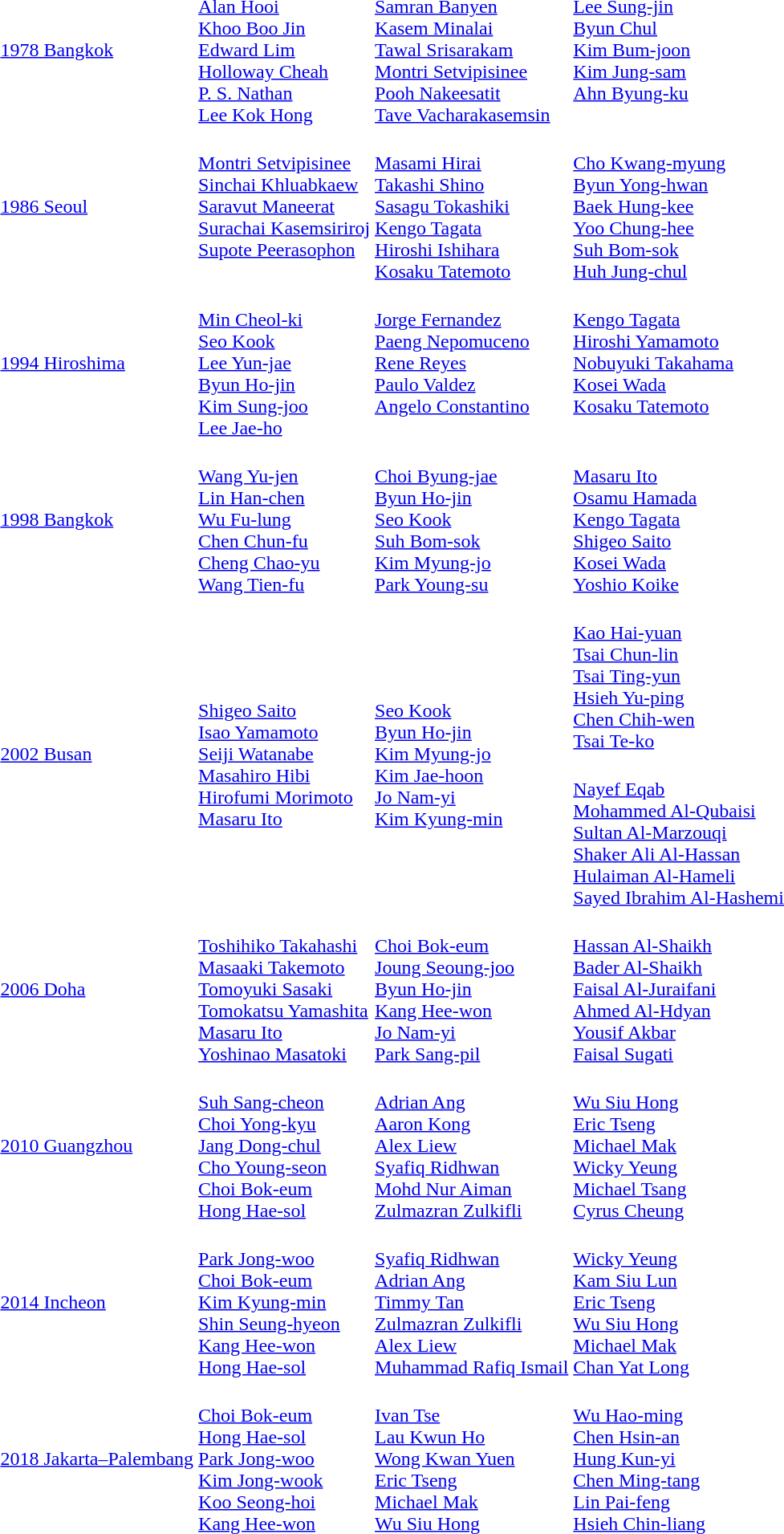<table>
<tr>
<td><a href='#'>1978 Bangkok</a></td>
<td><br><a href='#'>Alan Hooi</a><br><a href='#'>Khoo Boo Jin</a><br><a href='#'>Edward Lim</a><br><a href='#'>Holloway Cheah</a><br><a href='#'>P. S. Nathan</a><br><a href='#'>Lee Kok Hong</a></td>
<td><br><a href='#'>Samran Banyen</a><br><a href='#'>Kasem Minalai</a><br><a href='#'>Tawal Srisarakam</a><br><a href='#'>Montri Setvipisinee</a><br><a href='#'>Pooh Nakeesatit</a><br><a href='#'>Tave Vacharakasemsin</a></td>
<td valign=top><br><a href='#'>Lee Sung-jin</a><br><a href='#'>Byun Chul</a><br><a href='#'>Kim Bum-joon</a><br><a href='#'>Kim Jung-sam</a><br><a href='#'>Ahn Byung-ku</a></td>
</tr>
<tr>
<td><a href='#'>1986 Seoul</a></td>
<td valign=top><br><a href='#'>Montri Setvipisinee</a><br><a href='#'>Sinchai Khluabkaew</a><br><a href='#'>Saravut Maneerat</a><br><a href='#'>Surachai Kasemsiriroj</a><br><a href='#'>Supote Peerasophon</a></td>
<td><br><a href='#'>Masami Hirai</a><br><a href='#'>Takashi Shino</a><br><a href='#'>Sasagu Tokashiki</a><br><a href='#'>Kengo Tagata</a><br><a href='#'>Hiroshi Ishihara</a><br><a href='#'>Kosaku Tatemoto</a></td>
<td><br><a href='#'>Cho Kwang-myung</a><br><a href='#'>Byun Yong-hwan</a><br><a href='#'>Baek Hung-kee</a><br><a href='#'>Yoo Chung-hee</a><br><a href='#'>Suh Bom-sok</a><br><a href='#'>Huh Jung-chul</a></td>
</tr>
<tr>
<td><a href='#'>1994 Hiroshima</a></td>
<td><br><a href='#'>Min Cheol-ki</a><br><a href='#'>Seo Kook</a><br><a href='#'>Lee Yun-jae</a><br><a href='#'>Byun Ho-jin</a><br><a href='#'>Kim Sung-joo</a><br><a href='#'>Lee Jae-ho</a></td>
<td valign=top><br><a href='#'>Jorge Fernandez</a><br><a href='#'>Paeng Nepomuceno</a><br><a href='#'>Rene Reyes</a><br><a href='#'>Paulo Valdez</a><br><a href='#'>Angelo Constantino</a></td>
<td valign=top><br><a href='#'>Kengo Tagata</a><br><a href='#'>Hiroshi Yamamoto</a><br><a href='#'>Nobuyuki Takahama</a><br><a href='#'>Kosei Wada</a><br><a href='#'>Kosaku Tatemoto</a></td>
</tr>
<tr>
<td><a href='#'>1998 Bangkok</a></td>
<td><br><a href='#'>Wang Yu-jen</a><br><a href='#'>Lin Han-chen</a><br><a href='#'>Wu Fu-lung</a><br><a href='#'>Chen Chun-fu</a><br><a href='#'>Cheng Chao-yu</a><br><a href='#'>Wang Tien-fu</a></td>
<td><br><a href='#'>Choi Byung-jae</a><br><a href='#'>Byun Ho-jin</a><br><a href='#'>Seo Kook</a><br><a href='#'>Suh Bom-sok</a><br><a href='#'>Kim Myung-jo</a><br><a href='#'>Park Young-su</a></td>
<td><br><a href='#'>Masaru Ito</a><br><a href='#'>Osamu Hamada</a><br><a href='#'>Kengo Tagata</a><br><a href='#'>Shigeo Saito</a><br><a href='#'>Kosei Wada</a><br><a href='#'>Yoshio Koike</a></td>
</tr>
<tr>
<td rowspan=2><a href='#'>2002 Busan</a></td>
<td rowspan=2><br><a href='#'>Shigeo Saito</a><br><a href='#'>Isao Yamamoto</a><br><a href='#'>Seiji Watanabe</a><br><a href='#'>Masahiro Hibi</a><br><a href='#'>Hirofumi Morimoto</a><br><a href='#'>Masaru Ito</a></td>
<td rowspan=2><br><a href='#'>Seo Kook</a><br><a href='#'>Byun Ho-jin</a><br><a href='#'>Kim Myung-jo</a><br><a href='#'>Kim Jae-hoon</a><br><a href='#'>Jo Nam-yi</a><br><a href='#'>Kim Kyung-min</a></td>
<td><br><a href='#'>Kao Hai-yuan</a><br><a href='#'>Tsai Chun-lin</a><br><a href='#'>Tsai Ting-yun</a><br><a href='#'>Hsieh Yu-ping</a><br><a href='#'>Chen Chih-wen</a><br><a href='#'>Tsai Te-ko</a></td>
</tr>
<tr>
<td><br><a href='#'>Nayef Eqab</a><br><a href='#'>Mohammed Al-Qubaisi</a><br><a href='#'>Sultan Al-Marzouqi</a><br><a href='#'>Shaker Ali Al-Hassan</a><br><a href='#'>Hulaiman Al-Hameli</a><br><a href='#'>Sayed Ibrahim Al-Hashemi</a></td>
</tr>
<tr>
<td><a href='#'>2006 Doha</a></td>
<td><br><a href='#'>Toshihiko Takahashi</a><br><a href='#'>Masaaki Takemoto</a><br><a href='#'>Tomoyuki Sasaki</a><br><a href='#'>Tomokatsu Yamashita</a><br><a href='#'>Masaru Ito</a><br><a href='#'>Yoshinao Masatoki</a></td>
<td><br><a href='#'>Choi Bok-eum</a><br><a href='#'>Joung Seoung-joo</a><br><a href='#'>Byun Ho-jin</a><br><a href='#'>Kang Hee-won</a><br><a href='#'>Jo Nam-yi</a><br><a href='#'>Park Sang-pil</a></td>
<td><br><a href='#'>Hassan Al-Shaikh</a><br><a href='#'>Bader Al-Shaikh</a><br><a href='#'>Faisal Al-Juraifani</a><br><a href='#'>Ahmed Al-Hdyan</a><br><a href='#'>Yousif Akbar</a><br><a href='#'>Faisal Sugati</a></td>
</tr>
<tr>
<td><a href='#'>2010 Guangzhou</a></td>
<td><br><a href='#'>Suh Sang-cheon</a><br><a href='#'>Choi Yong-kyu</a><br><a href='#'>Jang Dong-chul</a><br><a href='#'>Cho Young-seon</a><br><a href='#'>Choi Bok-eum</a><br><a href='#'>Hong Hae-sol</a></td>
<td><br><a href='#'>Adrian Ang</a><br><a href='#'>Aaron Kong</a><br><a href='#'>Alex Liew</a><br><a href='#'>Syafiq Ridhwan</a><br><a href='#'>Mohd Nur Aiman</a><br><a href='#'>Zulmazran Zulkifli</a></td>
<td><br><a href='#'>Wu Siu Hong</a><br><a href='#'>Eric Tseng</a><br><a href='#'>Michael Mak</a><br><a href='#'>Wicky Yeung</a><br><a href='#'>Michael Tsang</a><br><a href='#'>Cyrus Cheung</a></td>
</tr>
<tr>
<td><a href='#'>2014 Incheon</a></td>
<td><br><a href='#'>Park Jong-woo</a><br><a href='#'>Choi Bok-eum</a><br><a href='#'>Kim Kyung-min</a><br><a href='#'>Shin Seung-hyeon</a><br><a href='#'>Kang Hee-won</a><br><a href='#'>Hong Hae-sol</a></td>
<td><br><a href='#'>Syafiq Ridhwan</a><br><a href='#'>Adrian Ang</a><br><a href='#'>Timmy Tan</a><br><a href='#'>Zulmazran Zulkifli</a><br><a href='#'>Alex Liew</a><br><a href='#'>Muhammad Rafiq Ismail</a></td>
<td><br><a href='#'>Wicky Yeung</a><br><a href='#'>Kam Siu Lun</a><br><a href='#'>Eric Tseng</a><br><a href='#'>Wu Siu Hong</a><br><a href='#'>Michael Mak</a><br><a href='#'>Chan Yat Long</a></td>
</tr>
<tr>
<td><a href='#'>2018 Jakarta–Palembang</a></td>
<td><br><a href='#'>Choi Bok-eum</a><br><a href='#'>Hong Hae-sol</a><br><a href='#'>Park Jong-woo</a><br><a href='#'>Kim Jong-wook</a><br><a href='#'>Koo Seong-hoi</a><br><a href='#'>Kang Hee-won</a></td>
<td><br><a href='#'>Ivan Tse</a><br><a href='#'>Lau Kwun Ho</a><br><a href='#'>Wong Kwan Yuen</a><br><a href='#'>Eric Tseng</a><br><a href='#'>Michael Mak</a><br><a href='#'>Wu Siu Hong</a></td>
<td><br><a href='#'>Wu Hao-ming</a><br><a href='#'>Chen Hsin-an</a><br><a href='#'>Hung Kun-yi</a><br><a href='#'>Chen Ming-tang</a><br><a href='#'>Lin Pai-feng</a><br><a href='#'>Hsieh Chin-liang</a></td>
</tr>
</table>
